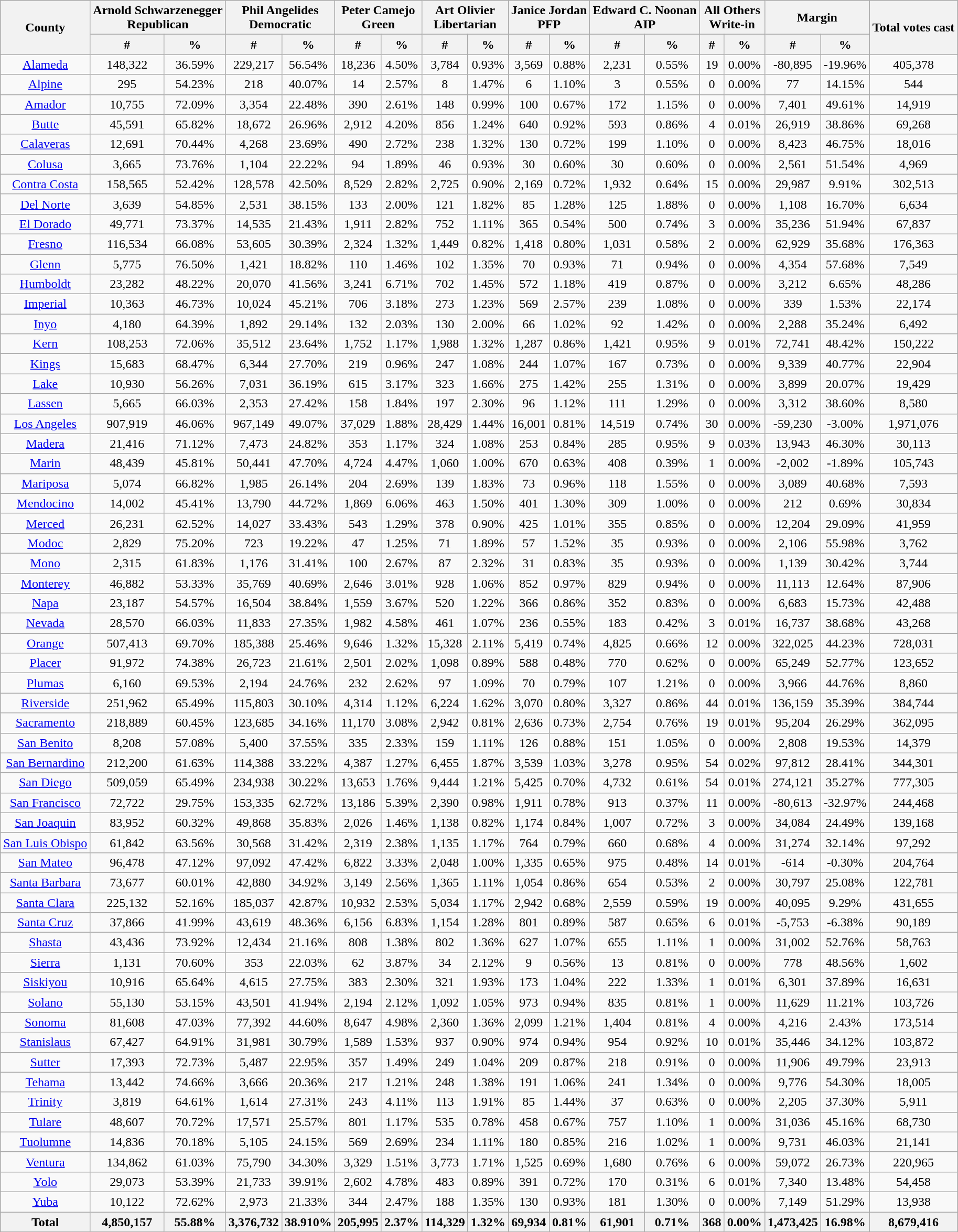<table class="wikitable sortable" style="text-align:center">
<tr>
<th rowspan="2">County</th>
<th style="text-align:center;" colspan="2">Arnold Schwarzenegger<br>Republican</th>
<th style="text-align:center;" colspan="2">Phil Angelides<br>Democratic</th>
<th style="text-align:center;" colspan="2">Peter Camejo<br>Green</th>
<th style="text-align:center;" colspan="2">Art Olivier<br>Libertarian</th>
<th style="text-align:center;" colspan="2">Janice Jordan<br>PFP</th>
<th style="text-align:center;" colspan="2">Edward C. Noonan<br>AIP</th>
<th style="text-align:center;" colspan="2">All Others<br>Write-in</th>
<th style="text-align:center;" colspan="2">Margin</th>
<th style="text-align:center;" rowspan="2">Total votes cast</th>
</tr>
<tr>
<th style="text-align:center;" data-sort-type="number">#</th>
<th style="text-align:center;" data-sort-type="number">%</th>
<th style="text-align:center;" data-sort-type="number">#</th>
<th style="text-align:center;" data-sort-type="number">%</th>
<th style="text-align:center;" data-sort-type="number">#</th>
<th style="text-align:center;" data-sort-type="number">%</th>
<th style="text-align:center;" data-sort-type="number">#</th>
<th style="text-align:center;" data-sort-type="number">%</th>
<th style="text-align:center;" data-sort-type="number">#</th>
<th style="text-align:center;" data-sort-type="number">%</th>
<th style="text-align:center;" data-sort-type="number">#</th>
<th style="text-align:center;" data-sort-type="number">%</th>
<th style="text-align:center;" data-sort-type="number">#</th>
<th style="text-align:center;" data-sort-type="number">%</th>
<th style="text-align:center;" data-sort-type="number">#</th>
<th style="text-align:center;" data-sort-type="number">%</th>
</tr>
<tr style="text-align:center;">
<td><a href='#'>Alameda</a></td>
<td>148,322</td>
<td>36.59%</td>
<td>229,217</td>
<td>56.54%</td>
<td>18,236</td>
<td>4.50%</td>
<td>3,784</td>
<td>0.93%</td>
<td>3,569</td>
<td>0.88%</td>
<td>2,231</td>
<td>0.55%</td>
<td>19</td>
<td>0.00%</td>
<td>-80,895</td>
<td>-19.96%</td>
<td>405,378</td>
</tr>
<tr style="text-align:center;">
<td><a href='#'>Alpine</a></td>
<td>295</td>
<td>54.23%</td>
<td>218</td>
<td>40.07%</td>
<td>14</td>
<td>2.57%</td>
<td>8</td>
<td>1.47%</td>
<td>6</td>
<td>1.10%</td>
<td>3</td>
<td>0.55%</td>
<td>0</td>
<td>0.00%</td>
<td>77</td>
<td>14.15%</td>
<td>544</td>
</tr>
<tr style="text-align:center;">
<td><a href='#'>Amador</a></td>
<td>10,755</td>
<td>72.09%</td>
<td>3,354</td>
<td>22.48%</td>
<td>390</td>
<td>2.61%</td>
<td>148</td>
<td>0.99%</td>
<td>100</td>
<td>0.67%</td>
<td>172</td>
<td>1.15%</td>
<td>0</td>
<td>0.00%</td>
<td>7,401</td>
<td>49.61%</td>
<td>14,919</td>
</tr>
<tr style="text-align:center;">
<td><a href='#'>Butte</a></td>
<td>45,591</td>
<td>65.82%</td>
<td>18,672</td>
<td>26.96%</td>
<td>2,912</td>
<td>4.20%</td>
<td>856</td>
<td>1.24%</td>
<td>640</td>
<td>0.92%</td>
<td>593</td>
<td>0.86%</td>
<td>4</td>
<td>0.01%</td>
<td>26,919</td>
<td>38.86%</td>
<td>69,268</td>
</tr>
<tr style="text-align:center;">
<td><a href='#'>Calaveras</a></td>
<td>12,691</td>
<td>70.44%</td>
<td>4,268</td>
<td>23.69%</td>
<td>490</td>
<td>2.72%</td>
<td>238</td>
<td>1.32%</td>
<td>130</td>
<td>0.72%</td>
<td>199</td>
<td>1.10%</td>
<td>0</td>
<td>0.00%</td>
<td>8,423</td>
<td>46.75%</td>
<td>18,016</td>
</tr>
<tr style="text-align:center;">
<td><a href='#'>Colusa</a></td>
<td>3,665</td>
<td>73.76%</td>
<td>1,104</td>
<td>22.22%</td>
<td>94</td>
<td>1.89%</td>
<td>46</td>
<td>0.93%</td>
<td>30</td>
<td>0.60%</td>
<td>30</td>
<td>0.60%</td>
<td>0</td>
<td>0.00%</td>
<td>2,561</td>
<td>51.54%</td>
<td>4,969</td>
</tr>
<tr style="text-align:center;">
<td><a href='#'>Contra Costa</a></td>
<td>158,565</td>
<td>52.42%</td>
<td>128,578</td>
<td>42.50%</td>
<td>8,529</td>
<td>2.82%</td>
<td>2,725</td>
<td>0.90%</td>
<td>2,169</td>
<td>0.72%</td>
<td>1,932</td>
<td>0.64%</td>
<td>15</td>
<td>0.00%</td>
<td>29,987</td>
<td>9.91%</td>
<td>302,513</td>
</tr>
<tr style="text-align:center;">
<td><a href='#'>Del Norte</a></td>
<td>3,639</td>
<td>54.85%</td>
<td>2,531</td>
<td>38.15%</td>
<td>133</td>
<td>2.00%</td>
<td>121</td>
<td>1.82%</td>
<td>85</td>
<td>1.28%</td>
<td>125</td>
<td>1.88%</td>
<td>0</td>
<td>0.00%</td>
<td>1,108</td>
<td>16.70%</td>
<td>6,634</td>
</tr>
<tr style="text-align:center;">
<td><a href='#'>El Dorado</a></td>
<td>49,771</td>
<td>73.37%</td>
<td>14,535</td>
<td>21.43%</td>
<td>1,911</td>
<td>2.82%</td>
<td>752</td>
<td>1.11%</td>
<td>365</td>
<td>0.54%</td>
<td>500</td>
<td>0.74%</td>
<td>3</td>
<td>0.00%</td>
<td>35,236</td>
<td>51.94%</td>
<td>67,837</td>
</tr>
<tr style="text-align:center;">
<td><a href='#'>Fresno</a></td>
<td>116,534</td>
<td>66.08%</td>
<td>53,605</td>
<td>30.39%</td>
<td>2,324</td>
<td>1.32%</td>
<td>1,449</td>
<td>0.82%</td>
<td>1,418</td>
<td>0.80%</td>
<td>1,031</td>
<td>0.58%</td>
<td>2</td>
<td>0.00%</td>
<td>62,929</td>
<td>35.68%</td>
<td>176,363</td>
</tr>
<tr style="text-align:center;">
<td><a href='#'>Glenn</a></td>
<td>5,775</td>
<td>76.50%</td>
<td>1,421</td>
<td>18.82%</td>
<td>110</td>
<td>1.46%</td>
<td>102</td>
<td>1.35%</td>
<td>70</td>
<td>0.93%</td>
<td>71</td>
<td>0.94%</td>
<td>0</td>
<td>0.00%</td>
<td>4,354</td>
<td>57.68%</td>
<td>7,549</td>
</tr>
<tr style="text-align:center;">
<td><a href='#'>Humboldt</a></td>
<td>23,282</td>
<td>48.22%</td>
<td>20,070</td>
<td>41.56%</td>
<td>3,241</td>
<td>6.71%</td>
<td>702</td>
<td>1.45%</td>
<td>572</td>
<td>1.18%</td>
<td>419</td>
<td>0.87%</td>
<td>0</td>
<td>0.00%</td>
<td>3,212</td>
<td>6.65%</td>
<td>48,286</td>
</tr>
<tr style="text-align:center;">
<td><a href='#'>Imperial</a></td>
<td>10,363</td>
<td>46.73%</td>
<td>10,024</td>
<td>45.21%</td>
<td>706</td>
<td>3.18%</td>
<td>273</td>
<td>1.23%</td>
<td>569</td>
<td>2.57%</td>
<td>239</td>
<td>1.08%</td>
<td>0</td>
<td>0.00%</td>
<td>339</td>
<td>1.53%</td>
<td>22,174</td>
</tr>
<tr style="text-align:center;">
<td><a href='#'>Inyo</a></td>
<td>4,180</td>
<td>64.39%</td>
<td>1,892</td>
<td>29.14%</td>
<td>132</td>
<td>2.03%</td>
<td>130</td>
<td>2.00%</td>
<td>66</td>
<td>1.02%</td>
<td>92</td>
<td>1.42%</td>
<td>0</td>
<td>0.00%</td>
<td>2,288</td>
<td>35.24%</td>
<td>6,492</td>
</tr>
<tr style="text-align:center;">
<td><a href='#'>Kern</a></td>
<td>108,253</td>
<td>72.06%</td>
<td>35,512</td>
<td>23.64%</td>
<td>1,752</td>
<td>1.17%</td>
<td>1,988</td>
<td>1.32%</td>
<td>1,287</td>
<td>0.86%</td>
<td>1,421</td>
<td>0.95%</td>
<td>9</td>
<td>0.01%</td>
<td>72,741</td>
<td>48.42%</td>
<td>150,222</td>
</tr>
<tr style="text-align:center;">
<td><a href='#'>Kings</a></td>
<td>15,683</td>
<td>68.47%</td>
<td>6,344</td>
<td>27.70%</td>
<td>219</td>
<td>0.96%</td>
<td>247</td>
<td>1.08%</td>
<td>244</td>
<td>1.07%</td>
<td>167</td>
<td>0.73%</td>
<td>0</td>
<td>0.00%</td>
<td>9,339</td>
<td>40.77%</td>
<td>22,904</td>
</tr>
<tr style="text-align:center;">
<td><a href='#'>Lake</a></td>
<td>10,930</td>
<td>56.26%</td>
<td>7,031</td>
<td>36.19%</td>
<td>615</td>
<td>3.17%</td>
<td>323</td>
<td>1.66%</td>
<td>275</td>
<td>1.42%</td>
<td>255</td>
<td>1.31%</td>
<td>0</td>
<td>0.00%</td>
<td>3,899</td>
<td>20.07%</td>
<td>19,429</td>
</tr>
<tr style="text-align:center;">
<td><a href='#'>Lassen</a></td>
<td>5,665</td>
<td>66.03%</td>
<td>2,353</td>
<td>27.42%</td>
<td>158</td>
<td>1.84%</td>
<td>197</td>
<td>2.30%</td>
<td>96</td>
<td>1.12%</td>
<td>111</td>
<td>1.29%</td>
<td>0</td>
<td>0.00%</td>
<td>3,312</td>
<td>38.60%</td>
<td>8,580</td>
</tr>
<tr style="text-align:center;">
<td><a href='#'>Los Angeles</a></td>
<td>907,919</td>
<td>46.06%</td>
<td>967,149</td>
<td>49.07%</td>
<td>37,029</td>
<td>1.88%</td>
<td>28,429</td>
<td>1.44%</td>
<td>16,001</td>
<td>0.81%</td>
<td>14,519</td>
<td>0.74%</td>
<td>30</td>
<td>0.00%</td>
<td>-59,230</td>
<td>-3.00%</td>
<td>1,971,076</td>
</tr>
<tr style="text-align:center;">
<td><a href='#'>Madera</a></td>
<td>21,416</td>
<td>71.12%</td>
<td>7,473</td>
<td>24.82%</td>
<td>353</td>
<td>1.17%</td>
<td>324</td>
<td>1.08%</td>
<td>253</td>
<td>0.84%</td>
<td>285</td>
<td>0.95%</td>
<td>9</td>
<td>0.03%</td>
<td>13,943</td>
<td>46.30%</td>
<td>30,113</td>
</tr>
<tr style="text-align:center;">
<td><a href='#'>Marin</a></td>
<td>48,439</td>
<td>45.81%</td>
<td>50,441</td>
<td>47.70%</td>
<td>4,724</td>
<td>4.47%</td>
<td>1,060</td>
<td>1.00%</td>
<td>670</td>
<td>0.63%</td>
<td>408</td>
<td>0.39%</td>
<td>1</td>
<td>0.00%</td>
<td>-2,002</td>
<td>-1.89%</td>
<td>105,743</td>
</tr>
<tr style="text-align:center;">
<td><a href='#'>Mariposa</a></td>
<td>5,074</td>
<td>66.82%</td>
<td>1,985</td>
<td>26.14%</td>
<td>204</td>
<td>2.69%</td>
<td>139</td>
<td>1.83%</td>
<td>73</td>
<td>0.96%</td>
<td>118</td>
<td>1.55%</td>
<td>0</td>
<td>0.00%</td>
<td>3,089</td>
<td>40.68%</td>
<td>7,593</td>
</tr>
<tr style="text-align:center;">
<td><a href='#'>Mendocino</a></td>
<td>14,002</td>
<td>45.41%</td>
<td>13,790</td>
<td>44.72%</td>
<td>1,869</td>
<td>6.06%</td>
<td>463</td>
<td>1.50%</td>
<td>401</td>
<td>1.30%</td>
<td>309</td>
<td>1.00%</td>
<td>0</td>
<td>0.00%</td>
<td>212</td>
<td>0.69%</td>
<td>30,834</td>
</tr>
<tr style="text-align:center;">
<td><a href='#'>Merced</a></td>
<td>26,231</td>
<td>62.52%</td>
<td>14,027</td>
<td>33.43%</td>
<td>543</td>
<td>1.29%</td>
<td>378</td>
<td>0.90%</td>
<td>425</td>
<td>1.01%</td>
<td>355</td>
<td>0.85%</td>
<td>0</td>
<td>0.00%</td>
<td>12,204</td>
<td>29.09%</td>
<td>41,959</td>
</tr>
<tr style="text-align:center;">
<td><a href='#'>Modoc</a></td>
<td>2,829</td>
<td>75.20%</td>
<td>723</td>
<td>19.22%</td>
<td>47</td>
<td>1.25%</td>
<td>71</td>
<td>1.89%</td>
<td>57</td>
<td>1.52%</td>
<td>35</td>
<td>0.93%</td>
<td>0</td>
<td>0.00%</td>
<td>2,106</td>
<td>55.98%</td>
<td>3,762</td>
</tr>
<tr style="text-align:center;">
<td><a href='#'>Mono</a></td>
<td>2,315</td>
<td>61.83%</td>
<td>1,176</td>
<td>31.41%</td>
<td>100</td>
<td>2.67%</td>
<td>87</td>
<td>2.32%</td>
<td>31</td>
<td>0.83%</td>
<td>35</td>
<td>0.93%</td>
<td>0</td>
<td>0.00%</td>
<td>1,139</td>
<td>30.42%</td>
<td>3,744</td>
</tr>
<tr style="text-align:center;">
<td><a href='#'>Monterey</a></td>
<td>46,882</td>
<td>53.33%</td>
<td>35,769</td>
<td>40.69%</td>
<td>2,646</td>
<td>3.01%</td>
<td>928</td>
<td>1.06%</td>
<td>852</td>
<td>0.97%</td>
<td>829</td>
<td>0.94%</td>
<td>0</td>
<td>0.00%</td>
<td>11,113</td>
<td>12.64%</td>
<td>87,906</td>
</tr>
<tr style="text-align:center;">
<td><a href='#'>Napa</a></td>
<td>23,187</td>
<td>54.57%</td>
<td>16,504</td>
<td>38.84%</td>
<td>1,559</td>
<td>3.67%</td>
<td>520</td>
<td>1.22%</td>
<td>366</td>
<td>0.86%</td>
<td>352</td>
<td>0.83%</td>
<td>0</td>
<td>0.00%</td>
<td>6,683</td>
<td>15.73%</td>
<td>42,488</td>
</tr>
<tr style="text-align:center;">
<td><a href='#'>Nevada</a></td>
<td>28,570</td>
<td>66.03%</td>
<td>11,833</td>
<td>27.35%</td>
<td>1,982</td>
<td>4.58%</td>
<td>461</td>
<td>1.07%</td>
<td>236</td>
<td>0.55%</td>
<td>183</td>
<td>0.42%</td>
<td>3</td>
<td>0.01%</td>
<td>16,737</td>
<td>38.68%</td>
<td>43,268</td>
</tr>
<tr style="text-align:center;">
<td><a href='#'>Orange</a></td>
<td>507,413</td>
<td>69.70%</td>
<td>185,388</td>
<td>25.46%</td>
<td>9,646</td>
<td>1.32%</td>
<td>15,328</td>
<td>2.11%</td>
<td>5,419</td>
<td>0.74%</td>
<td>4,825</td>
<td>0.66%</td>
<td>12</td>
<td>0.00%</td>
<td>322,025</td>
<td>44.23%</td>
<td>728,031</td>
</tr>
<tr style="text-align:center;">
<td><a href='#'>Placer</a></td>
<td>91,972</td>
<td>74.38%</td>
<td>26,723</td>
<td>21.61%</td>
<td>2,501</td>
<td>2.02%</td>
<td>1,098</td>
<td>0.89%</td>
<td>588</td>
<td>0.48%</td>
<td>770</td>
<td>0.62%</td>
<td>0</td>
<td>0.00%</td>
<td>65,249</td>
<td>52.77%</td>
<td>123,652</td>
</tr>
<tr style="text-align:center;">
<td><a href='#'>Plumas</a></td>
<td>6,160</td>
<td>69.53%</td>
<td>2,194</td>
<td>24.76%</td>
<td>232</td>
<td>2.62%</td>
<td>97</td>
<td>1.09%</td>
<td>70</td>
<td>0.79%</td>
<td>107</td>
<td>1.21%</td>
<td>0</td>
<td>0.00%</td>
<td>3,966</td>
<td>44.76%</td>
<td>8,860</td>
</tr>
<tr style="text-align:center;">
<td><a href='#'>Riverside</a></td>
<td>251,962</td>
<td>65.49%</td>
<td>115,803</td>
<td>30.10%</td>
<td>4,314</td>
<td>1.12%</td>
<td>6,224</td>
<td>1.62%</td>
<td>3,070</td>
<td>0.80%</td>
<td>3,327</td>
<td>0.86%</td>
<td>44</td>
<td>0.01%</td>
<td>136,159</td>
<td>35.39%</td>
<td>384,744</td>
</tr>
<tr style="text-align:center;">
<td><a href='#'>Sacramento</a></td>
<td>218,889</td>
<td>60.45%</td>
<td>123,685</td>
<td>34.16%</td>
<td>11,170</td>
<td>3.08%</td>
<td>2,942</td>
<td>0.81%</td>
<td>2,636</td>
<td>0.73%</td>
<td>2,754</td>
<td>0.76%</td>
<td>19</td>
<td>0.01%</td>
<td>95,204</td>
<td>26.29%</td>
<td>362,095</td>
</tr>
<tr style="text-align:center;">
<td><a href='#'>San Benito</a></td>
<td>8,208</td>
<td>57.08%</td>
<td>5,400</td>
<td>37.55%</td>
<td>335</td>
<td>2.33%</td>
<td>159</td>
<td>1.11%</td>
<td>126</td>
<td>0.88%</td>
<td>151</td>
<td>1.05%</td>
<td>0</td>
<td>0.00%</td>
<td>2,808</td>
<td>19.53%</td>
<td>14,379</td>
</tr>
<tr style="text-align:center;">
<td><a href='#'>San Bernardino</a></td>
<td>212,200</td>
<td>61.63%</td>
<td>114,388</td>
<td>33.22%</td>
<td>4,387</td>
<td>1.27%</td>
<td>6,455</td>
<td>1.87%</td>
<td>3,539</td>
<td>1.03%</td>
<td>3,278</td>
<td>0.95%</td>
<td>54</td>
<td>0.02%</td>
<td>97,812</td>
<td>28.41%</td>
<td>344,301</td>
</tr>
<tr style="text-align:center;">
<td><a href='#'>San Diego</a></td>
<td>509,059</td>
<td>65.49%</td>
<td>234,938</td>
<td>30.22%</td>
<td>13,653</td>
<td>1.76%</td>
<td>9,444</td>
<td>1.21%</td>
<td>5,425</td>
<td>0.70%</td>
<td>4,732</td>
<td>0.61%</td>
<td>54</td>
<td>0.01%</td>
<td>274,121</td>
<td>35.27%</td>
<td>777,305</td>
</tr>
<tr style="text-align:center;">
<td><a href='#'>San Francisco</a></td>
<td>72,722</td>
<td>29.75%</td>
<td>153,335</td>
<td>62.72%</td>
<td>13,186</td>
<td>5.39%</td>
<td>2,390</td>
<td>0.98%</td>
<td>1,911</td>
<td>0.78%</td>
<td>913</td>
<td>0.37%</td>
<td>11</td>
<td>0.00%</td>
<td>-80,613</td>
<td>-32.97%</td>
<td>244,468</td>
</tr>
<tr style="text-align:center;">
<td><a href='#'>San Joaquin</a></td>
<td>83,952</td>
<td>60.32%</td>
<td>49,868</td>
<td>35.83%</td>
<td>2,026</td>
<td>1.46%</td>
<td>1,138</td>
<td>0.82%</td>
<td>1,174</td>
<td>0.84%</td>
<td>1,007</td>
<td>0.72%</td>
<td>3</td>
<td>0.00%</td>
<td>34,084</td>
<td>24.49%</td>
<td>139,168</td>
</tr>
<tr style="text-align:center;">
<td><a href='#'>San Luis Obispo</a></td>
<td>61,842</td>
<td>63.56%</td>
<td>30,568</td>
<td>31.42%</td>
<td>2,319</td>
<td>2.38%</td>
<td>1,135</td>
<td>1.17%</td>
<td>764</td>
<td>0.79%</td>
<td>660</td>
<td>0.68%</td>
<td>4</td>
<td>0.00%</td>
<td>31,274</td>
<td>32.14%</td>
<td>97,292</td>
</tr>
<tr style="text-align:center;">
<td><a href='#'>San Mateo</a></td>
<td>96,478</td>
<td>47.12%</td>
<td>97,092</td>
<td>47.42%</td>
<td>6,822</td>
<td>3.33%</td>
<td>2,048</td>
<td>1.00%</td>
<td>1,335</td>
<td>0.65%</td>
<td>975</td>
<td>0.48%</td>
<td>14</td>
<td>0.01%</td>
<td>-614</td>
<td>-0.30%</td>
<td>204,764</td>
</tr>
<tr style="text-align:center;">
<td><a href='#'>Santa Barbara</a></td>
<td>73,677</td>
<td>60.01%</td>
<td>42,880</td>
<td>34.92%</td>
<td>3,149</td>
<td>2.56%</td>
<td>1,365</td>
<td>1.11%</td>
<td>1,054</td>
<td>0.86%</td>
<td>654</td>
<td>0.53%</td>
<td>2</td>
<td>0.00%</td>
<td>30,797</td>
<td>25.08%</td>
<td>122,781</td>
</tr>
<tr style="text-align:center;">
<td><a href='#'>Santa Clara</a></td>
<td>225,132</td>
<td>52.16%</td>
<td>185,037</td>
<td>42.87%</td>
<td>10,932</td>
<td>2.53%</td>
<td>5,034</td>
<td>1.17%</td>
<td>2,942</td>
<td>0.68%</td>
<td>2,559</td>
<td>0.59%</td>
<td>19</td>
<td>0.00%</td>
<td>40,095</td>
<td>9.29%</td>
<td>431,655</td>
</tr>
<tr style="text-align:center;">
<td><a href='#'>Santa Cruz</a></td>
<td>37,866</td>
<td>41.99%</td>
<td>43,619</td>
<td>48.36%</td>
<td>6,156</td>
<td>6.83%</td>
<td>1,154</td>
<td>1.28%</td>
<td>801</td>
<td>0.89%</td>
<td>587</td>
<td>0.65%</td>
<td>6</td>
<td>0.01%</td>
<td>-5,753</td>
<td>-6.38%</td>
<td>90,189</td>
</tr>
<tr style="text-align:center;">
<td><a href='#'>Shasta</a></td>
<td>43,436</td>
<td>73.92%</td>
<td>12,434</td>
<td>21.16%</td>
<td>808</td>
<td>1.38%</td>
<td>802</td>
<td>1.36%</td>
<td>627</td>
<td>1.07%</td>
<td>655</td>
<td>1.11%</td>
<td>1</td>
<td>0.00%</td>
<td>31,002</td>
<td>52.76%</td>
<td>58,763</td>
</tr>
<tr style="text-align:center;">
<td><a href='#'>Sierra</a></td>
<td>1,131</td>
<td>70.60%</td>
<td>353</td>
<td>22.03%</td>
<td>62</td>
<td>3.87%</td>
<td>34</td>
<td>2.12%</td>
<td>9</td>
<td>0.56%</td>
<td>13</td>
<td>0.81%</td>
<td>0</td>
<td>0.00%</td>
<td>778</td>
<td>48.56%</td>
<td>1,602</td>
</tr>
<tr style="text-align:center;">
<td><a href='#'>Siskiyou</a></td>
<td>10,916</td>
<td>65.64%</td>
<td>4,615</td>
<td>27.75%</td>
<td>383</td>
<td>2.30%</td>
<td>321</td>
<td>1.93%</td>
<td>173</td>
<td>1.04%</td>
<td>222</td>
<td>1.33%</td>
<td>1</td>
<td>0.01%</td>
<td>6,301</td>
<td>37.89%</td>
<td>16,631</td>
</tr>
<tr style="text-align:center;">
<td><a href='#'>Solano</a></td>
<td>55,130</td>
<td>53.15%</td>
<td>43,501</td>
<td>41.94%</td>
<td>2,194</td>
<td>2.12%</td>
<td>1,092</td>
<td>1.05%</td>
<td>973</td>
<td>0.94%</td>
<td>835</td>
<td>0.81%</td>
<td>1</td>
<td>0.00%</td>
<td>11,629</td>
<td>11.21%</td>
<td>103,726</td>
</tr>
<tr style="text-align:center;">
<td><a href='#'>Sonoma</a></td>
<td>81,608</td>
<td>47.03%</td>
<td>77,392</td>
<td>44.60%</td>
<td>8,647</td>
<td>4.98%</td>
<td>2,360</td>
<td>1.36%</td>
<td>2,099</td>
<td>1.21%</td>
<td>1,404</td>
<td>0.81%</td>
<td>4</td>
<td>0.00%</td>
<td>4,216</td>
<td>2.43%</td>
<td>173,514</td>
</tr>
<tr style="text-align:center;">
<td><a href='#'>Stanislaus</a></td>
<td>67,427</td>
<td>64.91%</td>
<td>31,981</td>
<td>30.79%</td>
<td>1,589</td>
<td>1.53%</td>
<td>937</td>
<td>0.90%</td>
<td>974</td>
<td>0.94%</td>
<td>954</td>
<td>0.92%</td>
<td>10</td>
<td>0.01%</td>
<td>35,446</td>
<td>34.12%</td>
<td>103,872</td>
</tr>
<tr style="text-align:center;">
<td><a href='#'>Sutter</a></td>
<td>17,393</td>
<td>72.73%</td>
<td>5,487</td>
<td>22.95%</td>
<td>357</td>
<td>1.49%</td>
<td>249</td>
<td>1.04%</td>
<td>209</td>
<td>0.87%</td>
<td>218</td>
<td>0.91%</td>
<td>0</td>
<td>0.00%</td>
<td>11,906</td>
<td>49.79%</td>
<td>23,913</td>
</tr>
<tr style="text-align:center;">
<td><a href='#'>Tehama</a></td>
<td>13,442</td>
<td>74.66%</td>
<td>3,666</td>
<td>20.36%</td>
<td>217</td>
<td>1.21%</td>
<td>248</td>
<td>1.38%</td>
<td>191</td>
<td>1.06%</td>
<td>241</td>
<td>1.34%</td>
<td>0</td>
<td>0.00%</td>
<td>9,776</td>
<td>54.30%</td>
<td>18,005</td>
</tr>
<tr style="text-align:center;">
<td><a href='#'>Trinity</a></td>
<td>3,819</td>
<td>64.61%</td>
<td>1,614</td>
<td>27.31%</td>
<td>243</td>
<td>4.11%</td>
<td>113</td>
<td>1.91%</td>
<td>85</td>
<td>1.44%</td>
<td>37</td>
<td>0.63%</td>
<td>0</td>
<td>0.00%</td>
<td>2,205</td>
<td>37.30%</td>
<td>5,911</td>
</tr>
<tr style="text-align:center;">
<td><a href='#'>Tulare</a></td>
<td>48,607</td>
<td>70.72%</td>
<td>17,571</td>
<td>25.57%</td>
<td>801</td>
<td>1.17%</td>
<td>535</td>
<td>0.78%</td>
<td>458</td>
<td>0.67%</td>
<td>757</td>
<td>1.10%</td>
<td>1</td>
<td>0.00%</td>
<td>31,036</td>
<td>45.16%</td>
<td>68,730</td>
</tr>
<tr style="text-align:center;">
<td><a href='#'>Tuolumne</a></td>
<td>14,836</td>
<td>70.18%</td>
<td>5,105</td>
<td>24.15%</td>
<td>569</td>
<td>2.69%</td>
<td>234</td>
<td>1.11%</td>
<td>180</td>
<td>0.85%</td>
<td>216</td>
<td>1.02%</td>
<td>1</td>
<td>0.00%</td>
<td>9,731</td>
<td>46.03%</td>
<td>21,141</td>
</tr>
<tr style="text-align:center;">
<td><a href='#'>Ventura</a></td>
<td>134,862</td>
<td>61.03%</td>
<td>75,790</td>
<td>34.30%</td>
<td>3,329</td>
<td>1.51%</td>
<td>3,773</td>
<td>1.71%</td>
<td>1,525</td>
<td>0.69%</td>
<td>1,680</td>
<td>0.76%</td>
<td>6</td>
<td>0.00%</td>
<td>59,072</td>
<td>26.73%</td>
<td>220,965</td>
</tr>
<tr style="text-align:center;">
<td><a href='#'>Yolo</a></td>
<td>29,073</td>
<td>53.39%</td>
<td>21,733</td>
<td>39.91%</td>
<td>2,602</td>
<td>4.78%</td>
<td>483</td>
<td>0.89%</td>
<td>391</td>
<td>0.72%</td>
<td>170</td>
<td>0.31%</td>
<td>6</td>
<td>0.01%</td>
<td>7,340</td>
<td>13.48%</td>
<td>54,458</td>
</tr>
<tr style="text-align:center;">
<td><a href='#'>Yuba</a></td>
<td>10,122</td>
<td>72.62%</td>
<td>2,973</td>
<td>21.33%</td>
<td>344</td>
<td>2.47%</td>
<td>188</td>
<td>1.35%</td>
<td>130</td>
<td>0.93%</td>
<td>181</td>
<td>1.30%</td>
<td>0</td>
<td>0.00%</td>
<td>7,149</td>
<td>51.29%</td>
<td>13,938</td>
</tr>
<tr style="text-align:center;">
<th>Total</th>
<th>4,850,157</th>
<th>55.88%</th>
<th>3,376,732</th>
<th>38.910%</th>
<th>205,995</th>
<th>2.37%</th>
<th>114,329</th>
<th>1.32%</th>
<th>69,934</th>
<th>0.81%</th>
<th>61,901</th>
<th>0.71%</th>
<th>368</th>
<th>0.00%</th>
<th>1,473,425</th>
<th>16.98%</th>
<th>8,679,416</th>
</tr>
</table>
